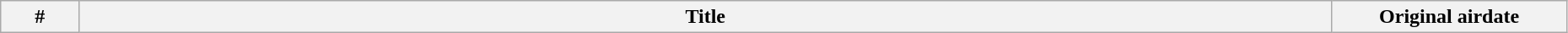<table class="wikitable" width="98%">
<tr>
<th width="5%">#</th>
<th>Title</th>
<th width="15%">Original airdate<br>
























</th>
</tr>
</table>
